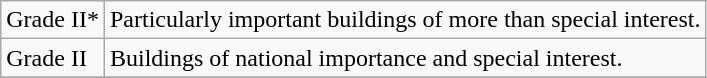<table class="wikitable" border="1">
<tr>
<td>Grade II*</td>
<td>Particularly important buildings of more than special interest.</td>
</tr>
<tr>
<td>Grade II</td>
<td>Buildings of national importance and special interest.</td>
</tr>
<tr>
</tr>
</table>
